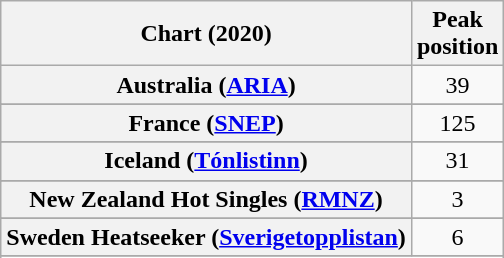<table class="wikitable sortable plainrowheaders" style="text-align:center">
<tr>
<th scope="col">Chart (2020)</th>
<th scope="col">Peak<br> position</th>
</tr>
<tr>
<th scope="row">Australia (<a href='#'>ARIA</a>)</th>
<td>39</td>
</tr>
<tr>
</tr>
<tr>
<th scope="row">France (<a href='#'>SNEP</a>)</th>
<td>125</td>
</tr>
<tr>
</tr>
<tr>
<th scope="row">Iceland (<a href='#'>Tónlistinn</a>)</th>
<td>31</td>
</tr>
<tr>
</tr>
<tr>
<th scope="row">New Zealand Hot Singles (<a href='#'>RMNZ</a>)</th>
<td>3</td>
</tr>
<tr>
</tr>
<tr>
<th scope="row">Sweden Heatseeker (<a href='#'>Sverigetopplistan</a>)</th>
<td>6</td>
</tr>
<tr>
</tr>
<tr>
</tr>
<tr>
</tr>
<tr>
</tr>
<tr>
</tr>
</table>
